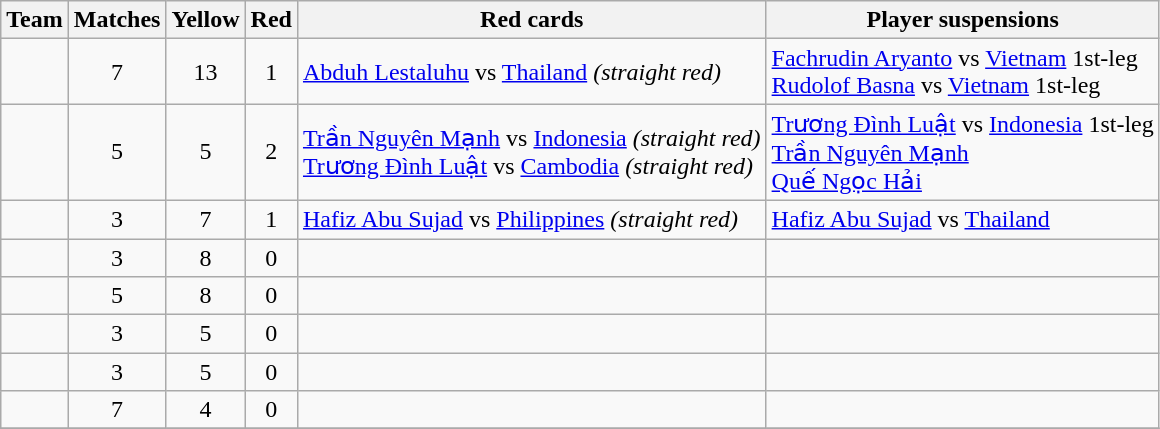<table class="wikitable sortable" style="text-align:center;">
<tr>
<th>Team</th>
<th>Matches</th>
<th> Yellow</th>
<th> Red</th>
<th class="unsortable">Red cards</th>
<th class="unsortable">Player suspensions</th>
</tr>
<tr>
<td style="text-align:left;"></td>
<td>7</td>
<td>13</td>
<td>1</td>
<td style="text-align:left;"><a href='#'>Abduh Lestaluhu</a> vs <a href='#'>Thailand</a> <em>(straight red)</em></td>
<td style="text-align:left;"><a href='#'>Fachrudin Aryanto</a> vs <a href='#'>Vietnam</a> 1st-leg<br><a href='#'>Rudolof Basna</a> vs <a href='#'>Vietnam</a> 1st-leg</td>
</tr>
<tr>
<td style="text-align:left;"></td>
<td>5</td>
<td>5</td>
<td>2</td>
<td style="text-align:left;"><a href='#'>Trần Nguyên Mạnh</a> vs <a href='#'>Indonesia</a> <em>(straight red)</em> <br> <a href='#'>Trương Đình Luật</a> vs <a href='#'>Cambodia</a> <em>(straight red)</em></td>
<td style="text-align:left;"><a href='#'>Trương Đình Luật</a> vs <a href='#'>Indonesia</a> 1st-leg<br><a href='#'>Trần Nguyên Mạnh</a><br><a href='#'>Quế Ngọc Hải</a></td>
</tr>
<tr>
<td style="text-align:left;"></td>
<td>3</td>
<td>7</td>
<td>1</td>
<td style="text-align:left;"><a href='#'>Hafiz Abu Sujad</a> vs <a href='#'>Philippines</a> <em>(straight red)</em></td>
<td style="text-align:left;"><a href='#'>Hafiz Abu Sujad</a> vs <a href='#'>Thailand</a></td>
</tr>
<tr>
<td style="text-align:left;"></td>
<td>3</td>
<td>8</td>
<td>0</td>
<td></td>
<td></td>
</tr>
<tr>
<td style="text-align:left;"></td>
<td>5</td>
<td>8</td>
<td>0</td>
<td></td>
<td></td>
</tr>
<tr>
<td style="text-align:left;"></td>
<td>3</td>
<td>5</td>
<td>0</td>
<td></td>
<td></td>
</tr>
<tr>
<td style="text-align:left;"></td>
<td>3</td>
<td>5</td>
<td>0</td>
<td></td>
<td></td>
</tr>
<tr>
<td style="text-align:left;"></td>
<td>7</td>
<td>4</td>
<td>0</td>
<td></td>
<td></td>
</tr>
<tr>
</tr>
</table>
